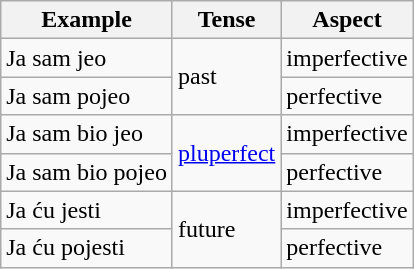<table class="wikitable">
<tr>
<th>Example</th>
<th>Tense</th>
<th>Aspect</th>
</tr>
<tr>
<td>Ja sam jeo</td>
<td rowspan=2>past</td>
<td>imperfective</td>
</tr>
<tr>
<td>Ja sam pojeo</td>
<td>perfective</td>
</tr>
<tr>
<td>Ja sam bio jeo</td>
<td rowspan=2><a href='#'>pluperfect</a></td>
<td>imperfective</td>
</tr>
<tr>
<td>Ja sam bio pojeo</td>
<td>perfective</td>
</tr>
<tr>
<td>Ja ću jesti</td>
<td rowspan=2>future</td>
<td>imperfective</td>
</tr>
<tr>
<td>Ja ću pojesti</td>
<td>perfective</td>
</tr>
</table>
